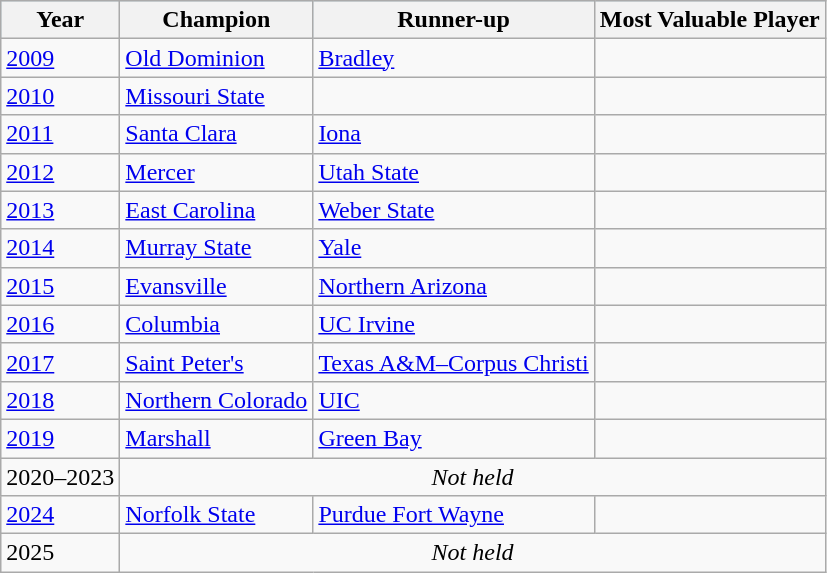<table class="wikitable sortable">
<tr style="background: lightblue;">
<th>Year</th>
<th>Champion</th>
<th>Runner-up</th>
<th>Most Valuable Player</th>
</tr>
<tr>
<td><a href='#'>2009</a></td>
<td><a href='#'>Old Dominion</a></td>
<td><a href='#'>Bradley</a></td>
<td></td>
</tr>
<tr>
<td><a href='#'>2010</a></td>
<td><a href='#'>Missouri State</a></td>
<td></td>
<td></td>
</tr>
<tr>
<td><a href='#'>2011</a></td>
<td><a href='#'>Santa Clara</a></td>
<td><a href='#'>Iona</a></td>
<td></td>
</tr>
<tr>
<td><a href='#'>2012</a></td>
<td><a href='#'>Mercer</a></td>
<td><a href='#'>Utah State</a></td>
<td></td>
</tr>
<tr>
<td><a href='#'>2013</a></td>
<td><a href='#'>East Carolina</a></td>
<td><a href='#'>Weber State</a></td>
<td></td>
</tr>
<tr>
<td><a href='#'>2014</a></td>
<td><a href='#'>Murray State</a></td>
<td><a href='#'>Yale</a></td>
<td></td>
</tr>
<tr>
<td><a href='#'>2015</a></td>
<td><a href='#'>Evansville</a></td>
<td><a href='#'>Northern Arizona</a></td>
<td></td>
</tr>
<tr>
<td><a href='#'>2016</a></td>
<td><a href='#'>Columbia</a></td>
<td><a href='#'>UC Irvine</a></td>
<td></td>
</tr>
<tr>
<td><a href='#'>2017</a></td>
<td><a href='#'>Saint Peter's</a></td>
<td><a href='#'>Texas A&M–Corpus Christi</a></td>
<td></td>
</tr>
<tr>
<td><a href='#'>2018</a></td>
<td><a href='#'>Northern Colorado</a></td>
<td><a href='#'>UIC</a></td>
<td></td>
</tr>
<tr>
<td><a href='#'>2019</a></td>
<td><a href='#'>Marshall</a></td>
<td><a href='#'>Green Bay</a></td>
<td></td>
</tr>
<tr>
<td>2020–2023</td>
<td colspan="4" align="center"><em>Not held</em></td>
</tr>
<tr>
<td><a href='#'>2024</a></td>
<td><a href='#'>Norfolk State</a></td>
<td><a href='#'>Purdue Fort Wayne</a></td>
<td></td>
</tr>
<tr>
<td>2025</td>
<td colspan="4" align="center"><em>Not held</em></td>
</tr>
</table>
